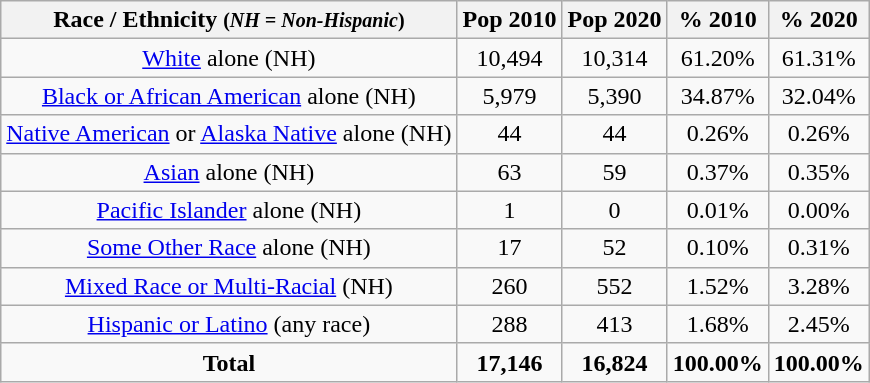<table class="wikitable" style="text-align:center;">
<tr>
<th>Race / Ethnicity <small>(<em>NH = Non-Hispanic</em>)</small></th>
<th>Pop 2010</th>
<th>Pop 2020</th>
<th>% 2010</th>
<th>% 2020</th>
</tr>
<tr>
<td><a href='#'>White</a> alone (NH)</td>
<td>10,494</td>
<td>10,314</td>
<td>61.20%</td>
<td>61.31%</td>
</tr>
<tr>
<td><a href='#'>Black or African American</a> alone (NH)</td>
<td>5,979</td>
<td>5,390</td>
<td>34.87%</td>
<td>32.04%</td>
</tr>
<tr>
<td><a href='#'>Native American</a> or <a href='#'>Alaska Native</a> alone (NH)</td>
<td>44</td>
<td>44</td>
<td>0.26%</td>
<td>0.26%</td>
</tr>
<tr>
<td><a href='#'>Asian</a> alone (NH)</td>
<td>63</td>
<td>59</td>
<td>0.37%</td>
<td>0.35%</td>
</tr>
<tr>
<td><a href='#'>Pacific Islander</a> alone (NH)</td>
<td>1</td>
<td>0</td>
<td>0.01%</td>
<td>0.00%</td>
</tr>
<tr>
<td><a href='#'>Some Other Race</a> alone (NH)</td>
<td>17</td>
<td>52</td>
<td>0.10%</td>
<td>0.31%</td>
</tr>
<tr>
<td><a href='#'>Mixed Race or Multi-Racial</a> (NH)</td>
<td>260</td>
<td>552</td>
<td>1.52%</td>
<td>3.28%</td>
</tr>
<tr>
<td><a href='#'>Hispanic or Latino</a> (any race)</td>
<td>288</td>
<td>413</td>
<td>1.68%</td>
<td>2.45%</td>
</tr>
<tr>
<td><strong>Total</strong></td>
<td><strong>17,146</strong></td>
<td><strong>16,824</strong></td>
<td><strong>100.00%</strong></td>
<td><strong>100.00%</strong></td>
</tr>
</table>
